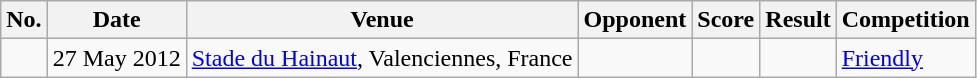<table class="wikitable">
<tr>
<th>No.</th>
<th>Date</th>
<th>Venue</th>
<th>Opponent</th>
<th>Score</th>
<th>Result</th>
<th>Competition</th>
</tr>
<tr>
<td></td>
<td>27 May 2012</td>
<td><a href='#'>Stade du Hainaut</a>, Valenciennes, France</td>
<td></td>
<td></td>
<td></td>
<td><a href='#'>Friendly</a></td>
</tr>
</table>
